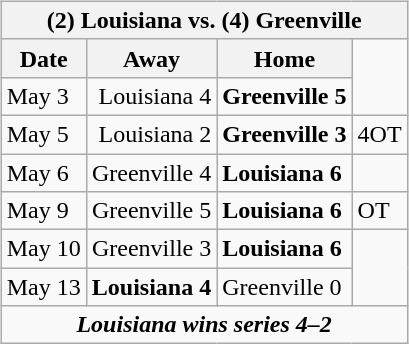<table cellspacing="10">
<tr>
<td valign="top"><br><table class="wikitable">
<tr>
<th bgcolor="#DDDDDD" colspan="4">(2) Louisiana vs. (4) Greenville</th>
</tr>
<tr>
<th>Date</th>
<th>Away</th>
<th>Home</th>
</tr>
<tr>
<td>May 3</td>
<td align="right">Louisiana 4</td>
<td><strong>Greenville 5</strong></td>
</tr>
<tr>
<td>May 5</td>
<td align="right">Louisiana 2</td>
<td><strong>Greenville 3</strong></td>
<td>4OT</td>
</tr>
<tr>
<td>May 6</td>
<td align="right">Greenville 4</td>
<td><strong>Louisiana 6</strong></td>
</tr>
<tr>
<td>May 9</td>
<td align="right">Greenville 5</td>
<td><strong>Louisiana 6</strong></td>
<td>OT</td>
</tr>
<tr>
<td>May 10</td>
<td align="right">Greenville 3</td>
<td><strong>Louisiana 6</strong></td>
</tr>
<tr>
<td>May 13</td>
<td align="right"><strong>Louisiana 4</strong></td>
<td>Greenville 0</td>
</tr>
<tr align="center">
<td colspan="4"><strong><em>Louisiana wins series 4–2</em></strong></td>
</tr>
</table>
</td>
</tr>
</table>
